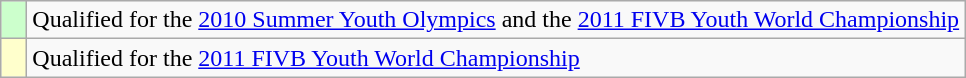<table class="wikitable" style="text-align: left;">
<tr>
<td width=10px center bgcolor=#ccffcc></td>
<td>Qualified for the <a href='#'>2010 Summer Youth Olympics</a> and the <a href='#'>2011 FIVB Youth World Championship</a></td>
</tr>
<tr>
<td width=10px bgcolor=#ffffcc></td>
<td>Qualified for the <a href='#'>2011 FIVB Youth World Championship</a></td>
</tr>
</table>
